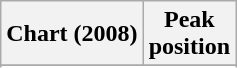<table class="wikitable sortable plainrowheaders" style="text-align:center">
<tr>
<th scope="col">Chart (2008)</th>
<th scope="col">Peak<br>position</th>
</tr>
<tr>
</tr>
<tr>
</tr>
<tr>
</tr>
<tr>
</tr>
<tr>
</tr>
<tr>
</tr>
<tr>
</tr>
<tr>
</tr>
<tr>
</tr>
<tr>
</tr>
<tr>
</tr>
<tr>
</tr>
<tr>
</tr>
</table>
